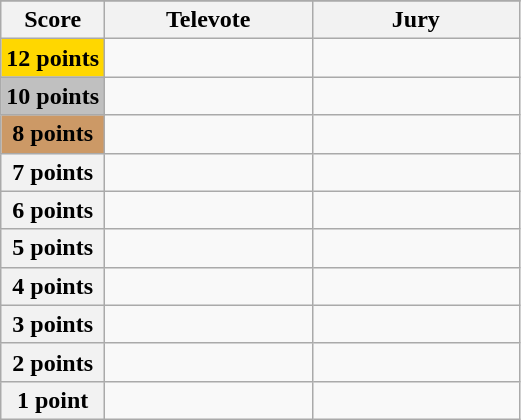<table class="wikitable">
<tr>
</tr>
<tr>
<th scope="col" width="20%">Score</th>
<th scope="col" width="40%">Televote</th>
<th scope="col" width="40%">Jury</th>
</tr>
<tr>
<th scope="row" style="background:gold">12 points</th>
<td></td>
<td></td>
</tr>
<tr>
<th scope="row" style="background:silver">10 points</th>
<td></td>
<td></td>
</tr>
<tr>
<th scope="row" style="background:#CC9966">8 points</th>
<td></td>
<td></td>
</tr>
<tr>
<th scope="row">7 points</th>
<td></td>
<td></td>
</tr>
<tr>
<th scope="row">6 points</th>
<td></td>
<td></td>
</tr>
<tr>
<th scope="row">5 points</th>
<td></td>
<td></td>
</tr>
<tr>
<th scope="row">4 points</th>
<td></td>
<td></td>
</tr>
<tr>
<th scope="row">3 points</th>
<td></td>
<td></td>
</tr>
<tr>
<th scope="row">2 points</th>
<td></td>
<td></td>
</tr>
<tr>
<th scope="row">1 point</th>
<td></td>
<td></td>
</tr>
</table>
